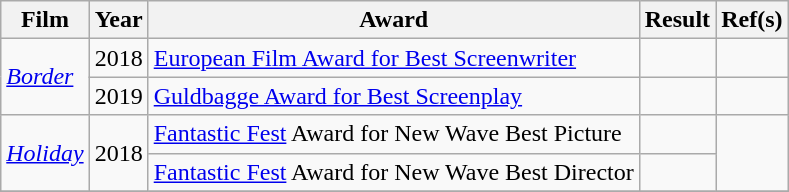<table class="wikitable plainrowheaders sortable">
<tr>
<th>Film</th>
<th>Year</th>
<th>Award</th>
<th>Result</th>
<th>Ref(s)</th>
</tr>
<tr>
<td rowspan="2"><em><a href='#'>Border</a></em></td>
<td>2018</td>
<td><a href='#'>European Film Award for Best Screenwriter</a></td>
<td></td>
<td></td>
</tr>
<tr>
<td>2019</td>
<td><a href='#'>Guldbagge Award for Best Screenplay</a></td>
<td></td>
<td></td>
</tr>
<tr>
<td rowspan="2"><em><a href='#'>Holiday</a></em></td>
<td rowspan="2">2018</td>
<td><a href='#'>Fantastic Fest</a> Award for New Wave Best Picture</td>
<td></td>
<td rowspan="2"></td>
</tr>
<tr>
<td><a href='#'>Fantastic Fest</a> Award for New Wave Best Director</td>
<td></td>
</tr>
<tr>
</tr>
</table>
